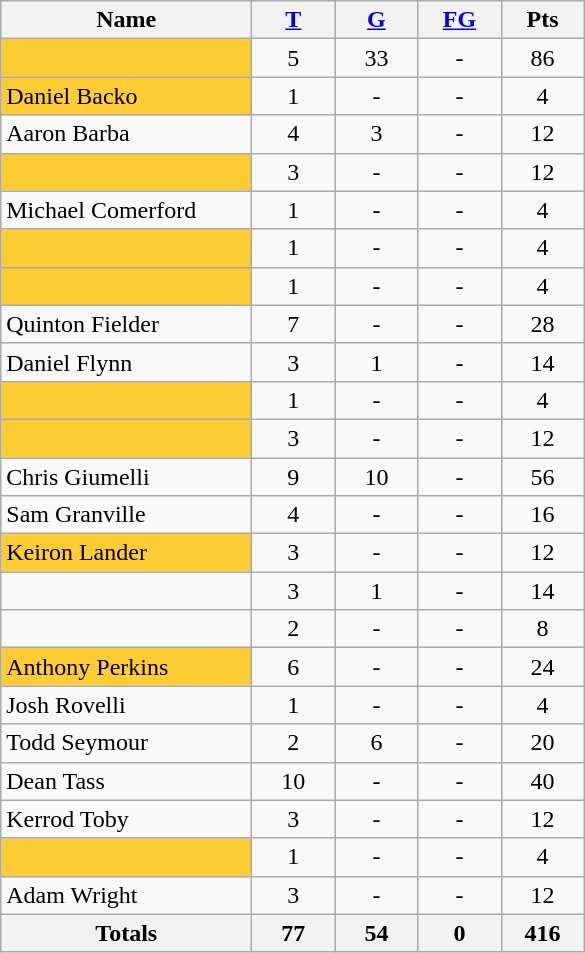<table class="wikitable sortable" style="text-align: center;">
<tr>
<th style="width:10em">Name</th>
<th style="width:3em"><a href='#'>T</a></th>
<th style="width:3em"><a href='#'>G</a></th>
<th style="width:3em"><a href='#'>FG</a></th>
<th style="width:3em">Pts</th>
</tr>
<tr>
<td style="text-align:left; background:#FC3;"></td>
<td>5</td>
<td>33</td>
<td>-</td>
<td>86</td>
</tr>
<tr>
<td style="text-align:left; background:#FC3;">Daniel Backo</td>
<td>1</td>
<td>-</td>
<td>-</td>
<td>4</td>
</tr>
<tr>
<td style="text-align:left;">Aaron Barba</td>
<td>4</td>
<td>3</td>
<td>-</td>
<td>12</td>
</tr>
<tr>
<td style="text-align:left; background:#FC3;"></td>
<td>3</td>
<td>-</td>
<td>-</td>
<td>12</td>
</tr>
<tr>
<td style="text-align:left;">Michael Comerford</td>
<td>1</td>
<td>-</td>
<td>-</td>
<td>4</td>
</tr>
<tr>
<td style="text-align:left; background:#FC3;"></td>
<td>1</td>
<td>-</td>
<td>-</td>
<td>4</td>
</tr>
<tr>
<td style="text-align:left; background:#FC3;"></td>
<td>1</td>
<td>-</td>
<td>-</td>
<td>4</td>
</tr>
<tr>
<td style="text-align:left;">Quinton Fielder</td>
<td>7</td>
<td>-</td>
<td>-</td>
<td>28</td>
</tr>
<tr>
<td style="text-align:left;">Daniel Flynn</td>
<td>3</td>
<td>1</td>
<td>-</td>
<td>14</td>
</tr>
<tr>
<td style="text-align:left; background:#FC3;"></td>
<td>1</td>
<td>-</td>
<td>-</td>
<td>4</td>
</tr>
<tr>
<td style="text-align:left; background:#FC3;"></td>
<td>3</td>
<td>-</td>
<td>-</td>
<td>12</td>
</tr>
<tr>
<td style="text-align:left;">Chris Giumelli</td>
<td>9</td>
<td>10</td>
<td>-</td>
<td>56</td>
</tr>
<tr>
<td style="text-align:left;">Sam Granville</td>
<td>4</td>
<td>-</td>
<td>-</td>
<td>16</td>
</tr>
<tr>
<td style="text-align:left; background:#FC3;">Keiron Lander</td>
<td>3</td>
<td>-</td>
<td>-</td>
<td>12</td>
</tr>
<tr>
<td style="text-align:left;"></td>
<td>3</td>
<td>1</td>
<td>-</td>
<td>14</td>
</tr>
<tr>
<td style="text-align:left;"></td>
<td>2</td>
<td>-</td>
<td>-</td>
<td>8</td>
</tr>
<tr>
<td style="text-align:left; background:#FC3;">Anthony Perkins</td>
<td>6</td>
<td>-</td>
<td>-</td>
<td>24</td>
</tr>
<tr>
<td style="text-align:left;">Josh Rovelli</td>
<td>1</td>
<td>-</td>
<td>-</td>
<td>4</td>
</tr>
<tr>
<td style="text-align:left;">Todd Seymour</td>
<td>2</td>
<td>6</td>
<td>-</td>
<td>20</td>
</tr>
<tr>
<td style="text-align:left;">Dean Tass</td>
<td>10</td>
<td>-</td>
<td>-</td>
<td>40</td>
</tr>
<tr>
<td style="text-align:left;">Kerrod Toby</td>
<td>3</td>
<td>-</td>
<td>-</td>
<td>12</td>
</tr>
<tr>
<td style="text-align:left; background:#FC3;"></td>
<td>1</td>
<td>-</td>
<td>-</td>
<td>4</td>
</tr>
<tr>
<td style="text-align:left;">Adam Wright</td>
<td>3</td>
<td>-</td>
<td>-</td>
<td>12</td>
</tr>
<tr class="sortbottom">
<th>Totals</th>
<th>77</th>
<th>54</th>
<th>0</th>
<th>416</th>
</tr>
</table>
